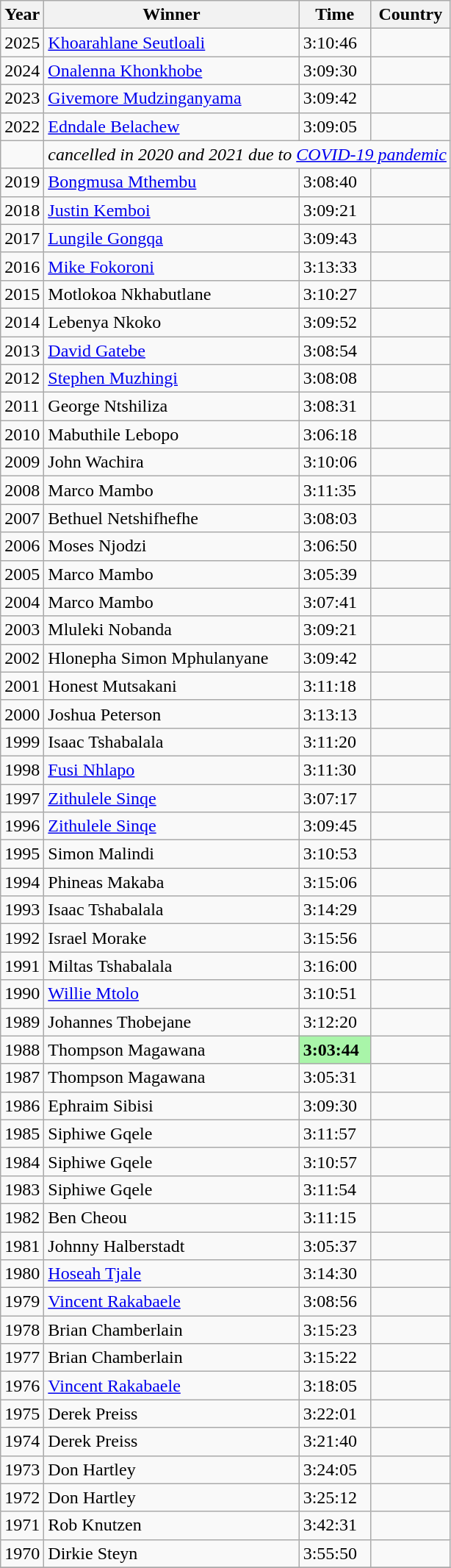<table class="wikitable sortable">
<tr>
<th>Year</th>
<th>Winner</th>
<th>Time</th>
<th>Country</th>
</tr>
<tr>
<td>2025</td>
<td><a href='#'>Khoarahlane Seutloali</a></td>
<td>3:10:46</td>
<td></td>
</tr>
<tr>
<td>2024</td>
<td><a href='#'>Onalenna Khonkhobe</a></td>
<td>3:09:30</td>
<td></td>
</tr>
<tr>
<td>2023</td>
<td><a href='#'>Givemore Mudzinganyama</a></td>
<td>3:09:42</td>
<td></td>
</tr>
<tr>
<td>2022</td>
<td><a href='#'>Edndale Belachew</a></td>
<td>3:09:05</td>
<td></td>
</tr>
<tr>
<td></td>
<td colspan="3" align="center" data-sort-value=""><em>cancelled in 2020 and 2021 due to <a href='#'>COVID-19 pandemic</a></em></td>
</tr>
<tr>
<td>2019</td>
<td><a href='#'>Bongmusa Mthembu</a></td>
<td>3:08:40</td>
<td></td>
</tr>
<tr>
<td>2018</td>
<td><a href='#'>Justin Kemboi</a></td>
<td>3:09:21</td>
<td></td>
</tr>
<tr>
<td>2017</td>
<td><a href='#'>Lungile Gongqa</a></td>
<td>3:09:43</td>
<td></td>
</tr>
<tr>
<td>2016</td>
<td><a href='#'>Mike Fokoroni</a></td>
<td>3:13:33</td>
<td></td>
</tr>
<tr>
<td>2015</td>
<td>Motlokoa Nkhabutlane</td>
<td>3:10:27</td>
<td></td>
</tr>
<tr>
<td>2014</td>
<td>Lebenya Nkoko</td>
<td>3:09:52</td>
<td></td>
</tr>
<tr>
<td>2013</td>
<td><a href='#'>David Gatebe</a></td>
<td>3:08:54</td>
<td></td>
</tr>
<tr>
<td>2012</td>
<td><a href='#'>Stephen Muzhingi</a></td>
<td>3:08:08</td>
<td></td>
</tr>
<tr>
<td>2011</td>
<td>George Ntshiliza</td>
<td>3:08:31</td>
<td></td>
</tr>
<tr>
<td>2010</td>
<td>Mabuthile Lebopo</td>
<td>3:06:18</td>
<td></td>
</tr>
<tr>
<td>2009</td>
<td>John Wachira</td>
<td>3:10:06</td>
<td></td>
</tr>
<tr>
<td>2008</td>
<td>Marco Mambo</td>
<td>3:11:35</td>
<td></td>
</tr>
<tr>
<td>2007</td>
<td>Bethuel Netshifhefhe</td>
<td>3:08:03</td>
<td></td>
</tr>
<tr>
<td>2006</td>
<td>Moses Njodzi</td>
<td>3:06:50</td>
<td></td>
</tr>
<tr>
<td>2005</td>
<td>Marco Mambo</td>
<td>3:05:39</td>
<td></td>
</tr>
<tr>
<td>2004</td>
<td>Marco Mambo</td>
<td>3:07:41</td>
<td></td>
</tr>
<tr>
<td>2003</td>
<td>Mluleki Nobanda</td>
<td>3:09:21</td>
<td></td>
</tr>
<tr>
<td>2002</td>
<td>Hlonepha Simon Mphulanyane</td>
<td>3:09:42</td>
<td></td>
</tr>
<tr>
<td>2001</td>
<td>Honest Mutsakani</td>
<td>3:11:18</td>
<td></td>
</tr>
<tr>
<td>2000</td>
<td>Joshua Peterson</td>
<td>3:13:13</td>
<td></td>
</tr>
<tr>
<td>1999</td>
<td>Isaac Tshabalala</td>
<td>3:11:20</td>
<td></td>
</tr>
<tr>
<td>1998</td>
<td><a href='#'>Fusi Nhlapo</a></td>
<td>3:11:30</td>
<td></td>
</tr>
<tr>
<td>1997</td>
<td><a href='#'>Zithulele Sinqe</a></td>
<td>3:07:17</td>
<td></td>
</tr>
<tr>
<td>1996</td>
<td><a href='#'>Zithulele Sinqe</a></td>
<td>3:09:45</td>
<td></td>
</tr>
<tr>
<td>1995</td>
<td>Simon Malindi</td>
<td>3:10:53</td>
<td></td>
</tr>
<tr>
<td>1994</td>
<td>Phineas Makaba</td>
<td>3:15:06</td>
<td></td>
</tr>
<tr>
<td>1993</td>
<td>Isaac Tshabalala</td>
<td>3:14:29</td>
<td></td>
</tr>
<tr>
<td>1992</td>
<td>Israel Morake</td>
<td>3:15:56</td>
<td></td>
</tr>
<tr>
<td>1991</td>
<td>Miltas Tshabalala</td>
<td>3:16:00</td>
<td></td>
</tr>
<tr>
<td>1990</td>
<td><a href='#'>Willie Mtolo</a></td>
<td>3:10:51</td>
<td></td>
</tr>
<tr>
<td>1989</td>
<td>Johannes Thobejane</td>
<td>3:12:20</td>
<td></td>
</tr>
<tr>
<td>1988</td>
<td>Thompson Magawana</td>
<td bgcolor=#A9F5A9><strong>3:03:44</strong></td>
<td></td>
</tr>
<tr>
<td>1987</td>
<td>Thompson Magawana</td>
<td>3:05:31</td>
<td></td>
</tr>
<tr>
<td>1986</td>
<td>Ephraim Sibisi</td>
<td>3:09:30</td>
<td></td>
</tr>
<tr>
<td>1985</td>
<td>Siphiwe Gqele</td>
<td>3:11:57</td>
<td></td>
</tr>
<tr>
<td>1984</td>
<td>Siphiwe Gqele</td>
<td>3:10:57</td>
<td></td>
</tr>
<tr>
<td>1983</td>
<td>Siphiwe Gqele</td>
<td>3:11:54</td>
<td></td>
</tr>
<tr>
<td>1982</td>
<td>Ben Cheou</td>
<td>3:11:15</td>
<td></td>
</tr>
<tr>
<td>1981</td>
<td>Johnny Halberstadt</td>
<td>3:05:37</td>
<td></td>
</tr>
<tr>
<td>1980</td>
<td><a href='#'>Hoseah Tjale</a></td>
<td>3:14:30</td>
<td></td>
</tr>
<tr>
<td>1979</td>
<td><a href='#'>Vincent Rakabaele</a></td>
<td>3:08:56</td>
<td></td>
</tr>
<tr>
<td>1978</td>
<td>Brian Chamberlain</td>
<td>3:15:23</td>
<td></td>
</tr>
<tr>
<td>1977</td>
<td>Brian Chamberlain</td>
<td>3:15:22</td>
<td></td>
</tr>
<tr>
<td>1976</td>
<td><a href='#'>Vincent Rakabaele</a></td>
<td>3:18:05</td>
<td></td>
</tr>
<tr>
<td>1975</td>
<td>Derek Preiss</td>
<td>3:22:01</td>
<td></td>
</tr>
<tr>
<td>1974</td>
<td>Derek Preiss</td>
<td>3:21:40</td>
<td></td>
</tr>
<tr>
<td>1973</td>
<td>Don Hartley</td>
<td>3:24:05</td>
<td></td>
</tr>
<tr>
<td>1972</td>
<td>Don Hartley</td>
<td>3:25:12</td>
<td></td>
</tr>
<tr>
<td>1971</td>
<td>Rob Knutzen</td>
<td>3:42:31</td>
<td></td>
</tr>
<tr>
<td>1970</td>
<td>Dirkie Steyn</td>
<td>3:55:50</td>
<td></td>
</tr>
<tr>
</tr>
</table>
